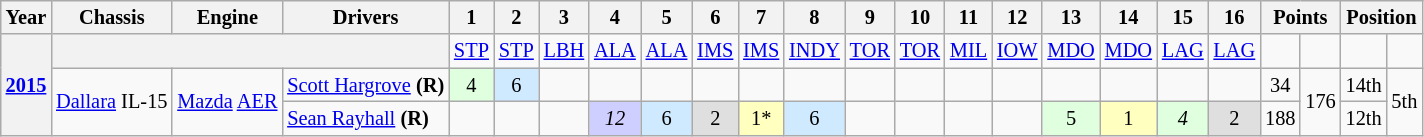<table class="wikitable" style="text-align:center; font-size:85%;">
<tr>
<th>Year</th>
<th>Chassis</th>
<th>Engine</th>
<th>Drivers</th>
<th>1</th>
<th>2</th>
<th>3</th>
<th>4</th>
<th>5</th>
<th>6</th>
<th>7</th>
<th>8</th>
<th>9</th>
<th>10</th>
<th>11</th>
<th>12</th>
<th>13</th>
<th>14</th>
<th>15</th>
<th>16</th>
<th colspan=2>Points</th>
<th colspan=2>Position</th>
</tr>
<tr>
<th rowspan="3"><a href='#'>2015</a></th>
<th colspan=3></th>
<td><a href='#'>STP</a></td>
<td><a href='#'>STP</a></td>
<td><a href='#'>LBH</a></td>
<td><a href='#'>ALA</a></td>
<td><a href='#'>ALA</a></td>
<td><a href='#'>IMS</a></td>
<td><a href='#'>IMS</a></td>
<td><a href='#'>INDY</a></td>
<td><a href='#'>TOR</a></td>
<td><a href='#'>TOR</a></td>
<td><a href='#'>MIL</a></td>
<td><a href='#'>IOW</a></td>
<td><a href='#'>MDO</a></td>
<td><a href='#'>MDO</a></td>
<td><a href='#'>LAG</a></td>
<td><a href='#'>LAG</a></td>
<td></td>
<td></td>
<td></td>
<td></td>
</tr>
<tr>
<td rowspan=2><a href='#'>Dallara</a> IL-15</td>
<td rowspan=2><a href='#'>Mazda</a> <a href='#'>AER</a></td>
<td align="left"> <a href='#'>Scott Hargrove</a> <strong>(R)</strong></td>
<td style="background:#DFFFDF;">4</td>
<td style="background:#CFEAFF;">6</td>
<td></td>
<td></td>
<td></td>
<td></td>
<td></td>
<td></td>
<td></td>
<td></td>
<td></td>
<td></td>
<td></td>
<td></td>
<td></td>
<td></td>
<td>34</td>
<td rowspan=2>176</td>
<td>14th</td>
<td rowspan=2>5th</td>
</tr>
<tr>
<td align="left"> <a href='#'>Sean Rayhall</a> <strong>(R)</strong></td>
<td></td>
<td></td>
<td></td>
<td style="background:#CFCFFF;"><em>12</em></td>
<td style="background:#CFEAFF;">6</td>
<td style="background:#DFDFDF;">2</td>
<td style="background:#FFFFBF;">1*</td>
<td style="background:#CFEAFF;">6</td>
<td></td>
<td></td>
<td></td>
<td></td>
<td style="background:#DFFFDF;">5</td>
<td style="background:#FFFFBF;">1</td>
<td style="background:#DFFFDF;"><em>4</em></td>
<td style="background:#DFDFDF;">2</td>
<td>188</td>
<td>12th</td>
</tr>
</table>
